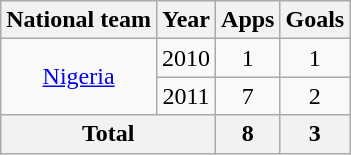<table class=wikitable style=text-align:center>
<tr>
<th>National team</th>
<th>Year</th>
<th>Apps</th>
<th>Goals</th>
</tr>
<tr>
<td rowspan="2"><a href='#'>Nigeria</a></td>
<td>2010</td>
<td>1</td>
<td>1</td>
</tr>
<tr>
<td>2011</td>
<td>7</td>
<td>2</td>
</tr>
<tr>
<th colspan="2">Total</th>
<th>8</th>
<th>3</th>
</tr>
</table>
